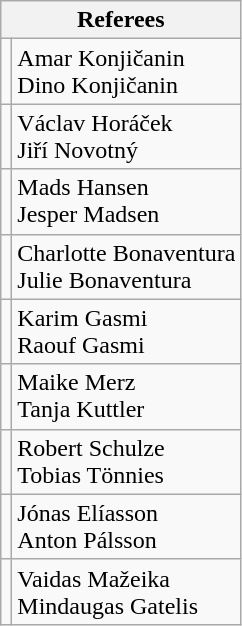<table class="wikitable" style="display: inline-table;">
<tr>
<th colspan="2">Referees</th>
</tr>
<tr>
<td></td>
<td>Amar Konjičanin<br>Dino Konjičanin</td>
</tr>
<tr>
<td></td>
<td>Václav Horáček<br>Jiří Novotný</td>
</tr>
<tr>
<td></td>
<td>Mads Hansen<br>Jesper Madsen</td>
</tr>
<tr>
<td></td>
<td>Charlotte Bonaventura<br>Julie Bonaventura</td>
</tr>
<tr>
<td></td>
<td>Karim Gasmi<br>Raouf Gasmi</td>
</tr>
<tr>
<td></td>
<td>Maike Merz<br>Tanja Kuttler</td>
</tr>
<tr>
<td></td>
<td>Robert Schulze<br>Tobias Tönnies</td>
</tr>
<tr>
<td></td>
<td>Jónas Elíasson<br>Anton Pálsson</td>
</tr>
<tr>
<td></td>
<td>Vaidas Mažeika<br>Mindaugas Gatelis</td>
</tr>
</table>
